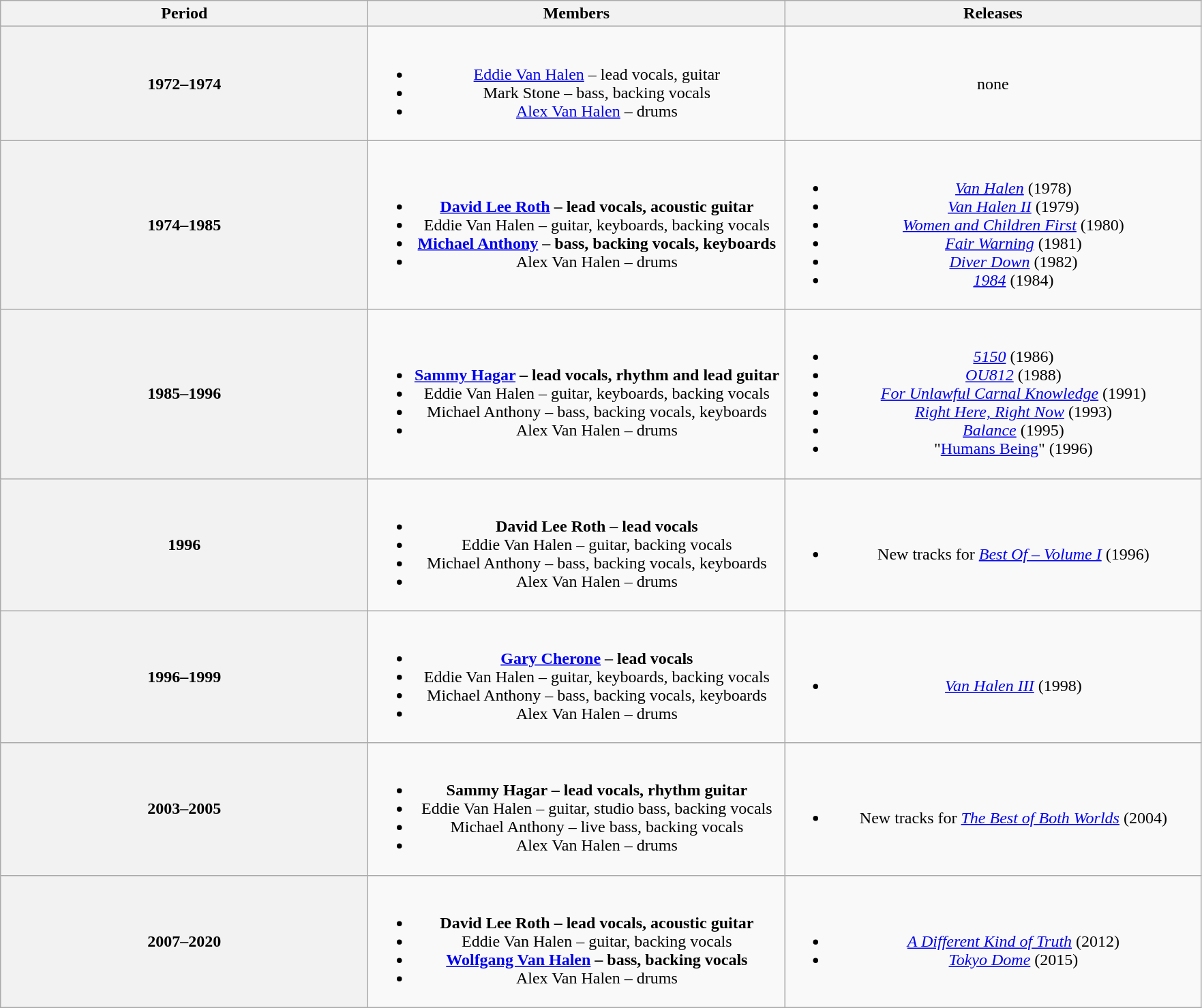<table class="wikitable plainrowheaders" style="text-align:center;">
<tr>
<th scope="col" style="width:22em;">Period</th>
<th scope="col" style="width:25em;">Members</th>
<th scope="col" style="width:25em;">Releases</th>
</tr>
<tr>
<th scope"row">1972–1974</th>
<td><br><ul><li><a href='#'>Eddie Van Halen</a> – lead vocals, guitar</li><li>Mark Stone – bass, backing vocals</li><li><a href='#'>Alex Van Halen</a> – drums</li></ul></td>
<td>none</td>
</tr>
<tr>
<th scope"row">1974–1985</th>
<td><br><ul><li><strong><a href='#'>David Lee Roth</a> – lead vocals, acoustic guitar</strong></li><li>Eddie Van Halen – guitar, keyboards, backing vocals</li><li><strong><a href='#'>Michael Anthony</a> – bass, backing vocals, keyboards</strong></li><li>Alex Van Halen – drums</li></ul></td>
<td><br><ul><li><em><a href='#'>Van Halen</a></em> (1978)</li><li><em><a href='#'>Van Halen II</a></em> (1979)</li><li><em><a href='#'>Women and Children First</a></em> (1980)</li><li><em><a href='#'>Fair Warning</a></em> (1981)</li><li><em><a href='#'>Diver Down</a></em> (1982)</li><li><em><a href='#'>1984</a></em> (1984)</li></ul></td>
</tr>
<tr>
<th scope"row">1985–1996</th>
<td><br><ul><li><strong><a href='#'>Sammy Hagar</a> – lead vocals, rhythm and lead guitar</strong></li><li>Eddie Van Halen – guitar, keyboards, backing vocals</li><li>Michael Anthony – bass, backing vocals, keyboards</li><li>Alex Van Halen – drums</li></ul></td>
<td><br><ul><li><em><a href='#'>5150</a></em> (1986)</li><li><em><a href='#'>OU812</a></em> (1988)</li><li><em><a href='#'>For Unlawful Carnal Knowledge</a></em> (1991)</li><li><em><a href='#'>Right Here, Right Now</a></em> (1993)</li><li><em><a href='#'>Balance</a></em> (1995)</li><li>"<a href='#'>Humans Being</a>" (1996)</li></ul></td>
</tr>
<tr>
<th scope"row">1996</th>
<td><br><ul><li><strong>David Lee Roth – lead vocals</strong></li><li>Eddie Van Halen – guitar, backing vocals</li><li>Michael Anthony – bass, backing vocals, keyboards</li><li>Alex Van Halen – drums</li></ul></td>
<td><br><ul><li>New tracks for <em><a href='#'>Best Of – Volume I</a></em> (1996)</li></ul></td>
</tr>
<tr>
<th scope"row">1996–1999</th>
<td><br><ul><li><strong><a href='#'>Gary Cherone</a> – lead vocals</strong></li><li>Eddie Van Halen – guitar, keyboards, backing vocals</li><li>Michael Anthony – bass, backing vocals, keyboards</li><li>Alex Van Halen – drums</li></ul></td>
<td><br><ul><li><em><a href='#'>Van Halen III</a></em> (1998)</li></ul></td>
</tr>
<tr>
<th scope"row">2003–2005</th>
<td><br><ul><li><strong>Sammy Hagar – lead vocals, rhythm guitar</strong></li><li>Eddie Van Halen – guitar, studio bass, backing vocals</li><li>Michael Anthony – live bass, backing vocals</li><li>Alex Van Halen – drums</li></ul></td>
<td><br><ul><li>New tracks for <em><a href='#'>The Best of Both Worlds</a></em> (2004)</li></ul></td>
</tr>
<tr>
<th scope"row">2007–2020</th>
<td><br><ul><li><strong>David Lee Roth – lead vocals, acoustic guitar</strong></li><li>Eddie Van Halen – guitar, backing vocals</li><li><strong><a href='#'>Wolfgang Van Halen</a> – bass, backing vocals</strong></li><li>Alex Van Halen – drums</li></ul></td>
<td><br><ul><li><em><a href='#'>A Different Kind of Truth</a></em> (2012)</li><li><em><a href='#'>Tokyo Dome</a></em> (2015)</li></ul></td>
</tr>
</table>
